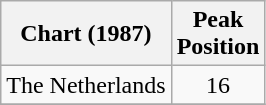<table class="wikitable">
<tr>
<th align="left">Chart (1987)</th>
<th align="center">Peak<br>Position</th>
</tr>
<tr>
<td align="left">The Netherlands</td>
<td align="center">16</td>
</tr>
<tr>
</tr>
</table>
